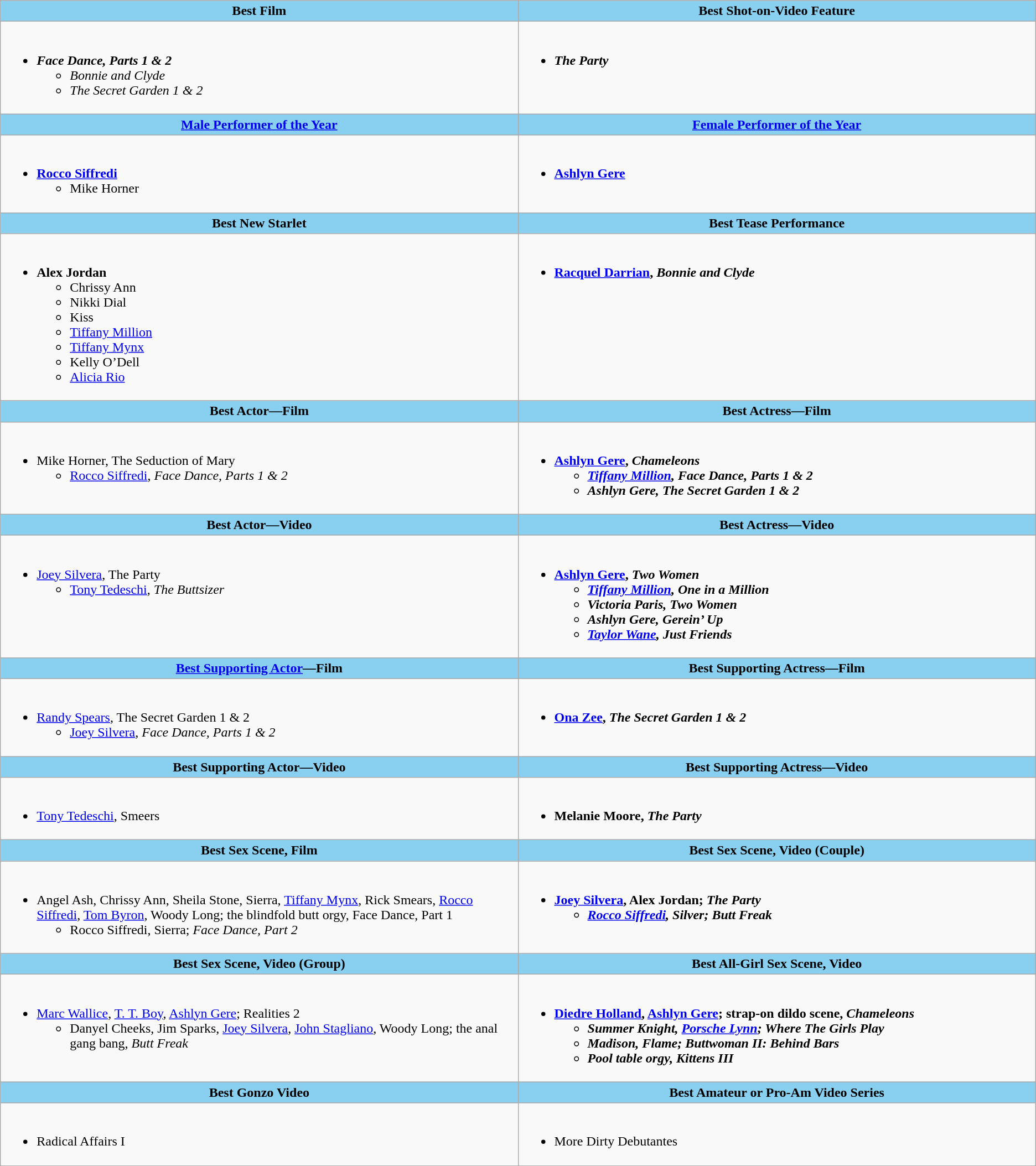<table class=wikitable>
<tr>
<th style="background:#89cff0" width="50%">Best Film</th>
<th style="background:#89cff0" width="50%">Best Shot-on-Video Feature</th>
</tr>
<tr>
<td valign="top"><br><ul><li><strong><em>Face Dance, Parts 1 & 2</em></strong><ul><li><em>Bonnie and Clyde</em></li><li><em>The Secret Garden 1 & 2</em></li></ul></li></ul></td>
<td valign="top"><br><ul><li><strong><em>The Party</em></strong></li></ul></td>
</tr>
<tr>
<th style="background:#89cff0" width="50%"><a href='#'>Male Performer of the Year</a></th>
<th style="background:#89cff0" width="50%"><a href='#'>Female Performer of the Year</a></th>
</tr>
<tr>
<td valign="top"><br><ul><li><strong><a href='#'>Rocco Siffredi</a></strong><ul><li>Mike Horner</li></ul></li></ul></td>
<td valign="top"><br><ul><li><strong><a href='#'>Ashlyn Gere</a></strong></li></ul></td>
</tr>
<tr>
<th style="background:#89cff0" width="50%">Best New Starlet</th>
<th style="background:#89cff0" width="50%">Best Tease Performance</th>
</tr>
<tr>
<td valign="top"><br><ul><li><strong>Alex Jordan</strong><ul><li>Chrissy Ann</li><li>Nikki Dial</li><li>Kiss</li><li><a href='#'>Tiffany Million</a></li><li><a href='#'>Tiffany Mynx</a></li><li>Kelly O’Dell</li><li><a href='#'>Alicia Rio</a></li></ul></li></ul></td>
<td valign="top"><br><ul><li><strong><a href='#'>Racquel Darrian</a>, <em>Bonnie and Clyde<strong><em></li></ul></td>
</tr>
<tr>
<th style="background:#89cff0" width="50%">Best Actor—Film</th>
<th style="background:#89cff0" width="50%">Best Actress—Film</th>
</tr>
<tr>
<td valign="top"><br><ul><li></strong>Mike Horner, </em>The Seduction of Mary</em></strong><ul><li><a href='#'>Rocco Siffredi</a>, <em>Face Dance, Parts 1 & 2</em></li></ul></li></ul></td>
<td valign="top"><br><ul><li><strong><a href='#'>Ashlyn Gere</a>, <em>Chameleons<strong><em><ul><li><a href='#'>Tiffany Million</a>, </em>Face Dance, Parts 1 & 2<em></li><li>Ashlyn Gere, </em>The Secret Garden 1 & 2<em></li></ul></li></ul></td>
</tr>
<tr>
<th style="background:#89cff0" width="50%">Best Actor—Video</th>
<th style="background:#89cff0" width="50%">Best Actress—Video</th>
</tr>
<tr>
<td valign="top"><br><ul><li></strong><a href='#'>Joey Silvera</a>, </em>The Party</em></strong><ul><li><a href='#'>Tony Tedeschi</a>, <em>The Buttsizer</em></li></ul></li></ul></td>
<td valign="top"><br><ul><li><strong><a href='#'>Ashlyn Gere</a>, <em>Two Women<strong><em><ul><li><a href='#'>Tiffany Million</a>, </em>One in a Million<em></li><li>Victoria Paris, </em>Two Women<em></li><li>Ashlyn Gere, </em>Gerein’ Up<em></li><li><a href='#'>Taylor Wane</a>, </em>Just Friends<em></li></ul></li></ul></td>
</tr>
<tr>
<th style="background:#89cff0" width="50%"><a href='#'>Best Supporting Actor</a>—Film</th>
<th style="background:#89cff0" width="50%">Best Supporting Actress—Film</th>
</tr>
<tr>
<td valign="top"><br><ul><li></strong><a href='#'>Randy Spears</a>, </em>The Secret Garden 1 & 2</em></strong><ul><li><a href='#'>Joey Silvera</a>, <em>Face Dance, Parts 1 & 2</em></li></ul></li></ul></td>
<td valign="top"><br><ul><li><strong><a href='#'>Ona Zee</a>, <em>The Secret Garden 1 & 2<strong><em></li></ul></td>
</tr>
<tr>
<th style="background:#89cff0" width="50%">Best Supporting Actor—Video</th>
<th style="background:#89cff0" width="50%">Best Supporting Actress—Video</th>
</tr>
<tr>
<td valign="top"><br><ul><li></strong><a href='#'>Tony Tedeschi</a>, </em>Smeers</em></strong></li></ul></td>
<td valign="top"><br><ul><li><strong>Melanie Moore, <em>The Party<strong><em></li></ul></td>
</tr>
<tr>
<th style="background:#89cff0" width="50%">Best Sex Scene, Film</th>
<th style="background:#89cff0" width="50%">Best Sex Scene, Video (Couple)</th>
</tr>
<tr>
<td valign="top"><br><ul><li></strong>Angel Ash, Chrissy Ann, Sheila Stone, Sierra, <a href='#'>Tiffany Mynx</a>, Rick Smears, <a href='#'>Rocco Siffredi</a>, <a href='#'>Tom Byron</a>, Woody Long; the blindfold butt orgy, </em>Face Dance, Part 1</em></strong><ul><li>Rocco Siffredi, Sierra; <em>Face Dance, Part 2</em></li></ul></li></ul></td>
<td valign="top"><br><ul><li><strong><a href='#'>Joey Silvera</a>, Alex Jordan; <em>The Party<strong><em><ul><li><a href='#'>Rocco Siffredi</a>, Silver; </em>Butt Freak<em></li></ul></li></ul></td>
</tr>
<tr>
<th style="background:#89cff0" width="50%">Best Sex Scene, Video (Group)</th>
<th style="background:#89cff0" width="50%">Best All-Girl Sex Scene, Video</th>
</tr>
<tr>
<td valign="top"><br><ul><li></strong><a href='#'>Marc Wallice</a>, <a href='#'>T. T. Boy</a>, <a href='#'>Ashlyn Gere</a>; </em>Realities 2</em></strong><ul><li>Danyel Cheeks, Jim Sparks, <a href='#'>Joey Silvera</a>, <a href='#'>John Stagliano</a>, Woody Long; the anal gang bang, <em>Butt Freak</em></li></ul></li></ul></td>
<td valign="top"><br><ul><li><strong><a href='#'>Diedre Holland</a>, <a href='#'>Ashlyn Gere</a>; strap-on dildo scene, <em>Chameleons<strong><em><ul><li>Summer Knight, <a href='#'>Porsche Lynn</a>; </em>Where The Girls Play<em></li><li>Madison, Flame; </em>Buttwoman II: Behind Bars<em></li><li>Pool table orgy, </em>Kittens III<em></li></ul></li></ul></td>
</tr>
<tr>
<th style="background:#89cff0" width="50%">Best Gonzo Video</th>
<th style="background:#89cff0" width="50%">Best Amateur or Pro-Am Video Series</th>
</tr>
<tr>
<td valign="top"><br><ul><li></em></strong>Radical Affairs I<strong><em></li></ul></td>
<td valign="top"><br><ul><li></em></strong>More Dirty Debutantes<strong><em></li></ul></td>
</tr>
</table>
